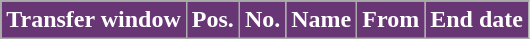<table class="wikitable plainrowheaders sortable">
<tr>
<th style="background:#683675; color:#FFFFFF">Transfer window</th>
<th style="background:#683675; color:#FFFFFF">Pos.</th>
<th style="background:#683675; color:#FFFFFF">No.</th>
<th style="background:#683675; color:#FFFFFF">Name</th>
<th style="background:#683675; color:#FFFFFF">From</th>
<th style="background:#683675; color:#FFFFFF">End date</th>
</tr>
</table>
